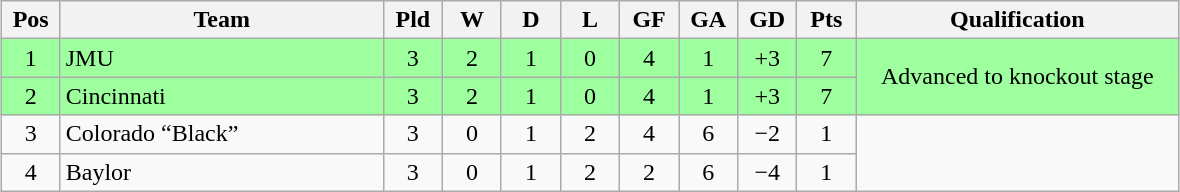<table class="wikitable" style="text-align:center; margin: 1em auto">
<tr>
<th style="width:2em">Pos</th>
<th style="width:13em">Team</th>
<th style="width:2em">Pld</th>
<th style="width:2em">W</th>
<th style="width:2em">D</th>
<th style="width:2em">L</th>
<th style="width:2em">GF</th>
<th style="width:2em">GA</th>
<th style="width:2em">GD</th>
<th style="width:2em">Pts</th>
<th style="width:13em">Qualification</th>
</tr>
<tr bgcolor="#9eff9e">
<td>1</td>
<td style="text-align:left">JMU</td>
<td>3</td>
<td>2</td>
<td>1</td>
<td>0</td>
<td>4</td>
<td>1</td>
<td>+3</td>
<td>7</td>
<td rowspan="2">Advanced to knockout stage</td>
</tr>
<tr bgcolor="#9eff9e">
<td>2</td>
<td style="text-align:left">Cincinnati</td>
<td>3</td>
<td>2</td>
<td>1</td>
<td>0</td>
<td>4</td>
<td>1</td>
<td>+3</td>
<td>7</td>
</tr>
<tr>
<td>3</td>
<td style="text-align:left">Colorado “Black”</td>
<td>3</td>
<td>0</td>
<td>1</td>
<td>2</td>
<td>4</td>
<td>6</td>
<td>−2</td>
<td>1</td>
</tr>
<tr>
<td>4</td>
<td style="text-align:left">Baylor</td>
<td>3</td>
<td>0</td>
<td>1</td>
<td>2</td>
<td>2</td>
<td>6</td>
<td>−4</td>
<td>1</td>
</tr>
</table>
